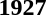<table>
<tr>
<td><strong>1927</strong><br></td>
</tr>
</table>
